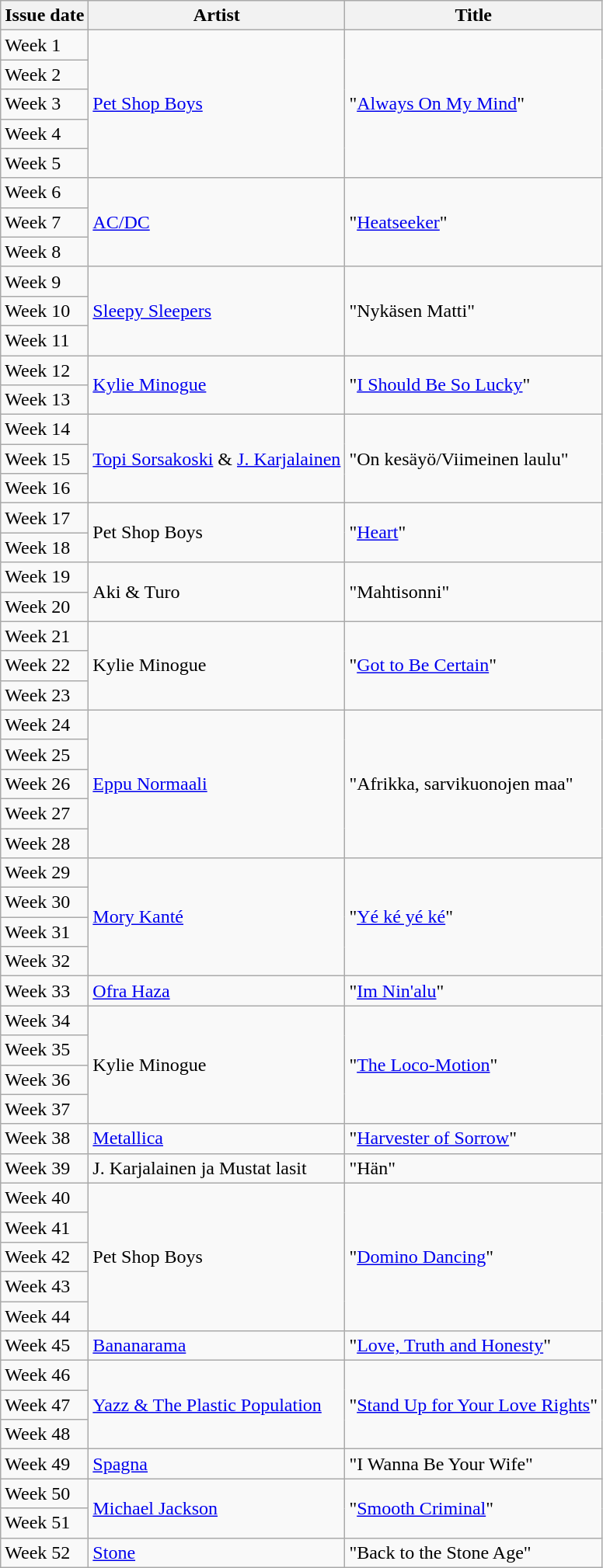<table class="wikitable" style="margin: 0 0 0 0;">
<tr>
<th>Issue date</th>
<th>Artist</th>
<th>Title</th>
</tr>
<tr>
<td>Week 1</td>
<td rowspan=5><a href='#'>Pet Shop Boys</a></td>
<td rowspan=5>"<a href='#'>Always On My Mind</a>"</td>
</tr>
<tr>
<td>Week 2</td>
</tr>
<tr>
<td>Week 3</td>
</tr>
<tr>
<td>Week 4</td>
</tr>
<tr>
<td>Week 5</td>
</tr>
<tr>
<td>Week 6</td>
<td rowspan=3><a href='#'>AC/DC</a></td>
<td rowspan=3>"<a href='#'>Heatseeker</a>"</td>
</tr>
<tr>
<td>Week 7</td>
</tr>
<tr>
<td>Week 8</td>
</tr>
<tr>
<td>Week 9</td>
<td rowspan=3><a href='#'>Sleepy Sleepers</a></td>
<td rowspan=3>"Nykäsen Matti"</td>
</tr>
<tr>
<td>Week 10</td>
</tr>
<tr>
<td>Week 11</td>
</tr>
<tr>
<td>Week 12</td>
<td rowspan=2><a href='#'>Kylie Minogue</a></td>
<td rowspan=2>"<a href='#'>I Should Be So Lucky</a>"</td>
</tr>
<tr>
<td>Week 13</td>
</tr>
<tr>
<td>Week 14</td>
<td rowspan=3><a href='#'>Topi Sorsakoski</a> & <a href='#'>J. Karjalainen</a></td>
<td rowspan=3>"On kesäyö/Viimeinen laulu"</td>
</tr>
<tr>
<td>Week 15</td>
</tr>
<tr>
<td>Week 16</td>
</tr>
<tr>
<td>Week 17</td>
<td rowspan=2>Pet Shop Boys</td>
<td rowspan=2>"<a href='#'>Heart</a>"</td>
</tr>
<tr>
<td>Week 18</td>
</tr>
<tr>
<td>Week 19</td>
<td rowspan=2>Aki & Turo</td>
<td rowspan=2>"Mahtisonni"</td>
</tr>
<tr>
<td>Week 20</td>
</tr>
<tr>
<td>Week 21</td>
<td rowspan=3>Kylie Minogue</td>
<td rowspan=3>"<a href='#'>Got to Be Certain</a>"</td>
</tr>
<tr>
<td>Week 22</td>
</tr>
<tr>
<td>Week 23</td>
</tr>
<tr>
<td>Week 24</td>
<td rowspan=5><a href='#'>Eppu Normaali</a></td>
<td rowspan=5>"Afrikka, sarvikuonojen maa"</td>
</tr>
<tr>
<td>Week 25</td>
</tr>
<tr>
<td>Week 26</td>
</tr>
<tr>
<td>Week 27</td>
</tr>
<tr>
<td>Week 28</td>
</tr>
<tr>
<td>Week 29</td>
<td rowspan=4><a href='#'>Mory Kanté</a></td>
<td rowspan=4>"<a href='#'>Yé ké yé ké</a>"</td>
</tr>
<tr>
<td>Week 30</td>
</tr>
<tr>
<td>Week 31</td>
</tr>
<tr>
<td>Week 32</td>
</tr>
<tr>
<td>Week 33</td>
<td><a href='#'>Ofra Haza</a></td>
<td>"<a href='#'>Im Nin'alu</a>"</td>
</tr>
<tr>
<td>Week 34</td>
<td rowspan=4>Kylie Minogue</td>
<td rowspan=4>"<a href='#'>The Loco-Motion</a>"</td>
</tr>
<tr>
<td>Week 35</td>
</tr>
<tr>
<td>Week 36</td>
</tr>
<tr>
<td>Week 37</td>
</tr>
<tr>
<td>Week 38</td>
<td><a href='#'>Metallica</a></td>
<td>"<a href='#'>Harvester of Sorrow</a>"</td>
</tr>
<tr>
<td>Week 39</td>
<td>J. Karjalainen ja Mustat lasit</td>
<td>"Hän"</td>
</tr>
<tr>
<td>Week 40</td>
<td rowspan=5>Pet Shop Boys</td>
<td rowspan=5>"<a href='#'>Domino Dancing</a>"</td>
</tr>
<tr>
<td>Week 41</td>
</tr>
<tr>
<td>Week 42</td>
</tr>
<tr>
<td>Week 43</td>
</tr>
<tr>
<td>Week 44</td>
</tr>
<tr>
<td>Week 45</td>
<td><a href='#'>Bananarama</a></td>
<td>"<a href='#'>Love, Truth and Honesty</a>"</td>
</tr>
<tr>
<td>Week 46</td>
<td rowspan=3><a href='#'>Yazz & The Plastic Population</a></td>
<td rowspan=3>"<a href='#'>Stand Up for Your Love Rights</a>"</td>
</tr>
<tr>
<td>Week 47</td>
</tr>
<tr>
<td>Week 48</td>
</tr>
<tr>
<td>Week 49</td>
<td><a href='#'>Spagna</a></td>
<td>"I Wanna Be Your Wife"</td>
</tr>
<tr>
<td>Week 50</td>
<td rowspan=2><a href='#'>Michael Jackson</a></td>
<td rowspan=2>"<a href='#'>Smooth Criminal</a>"</td>
</tr>
<tr>
<td>Week 51</td>
</tr>
<tr>
<td>Week 52</td>
<td><a href='#'>Stone</a></td>
<td>"Back to the Stone Age"</td>
</tr>
</table>
